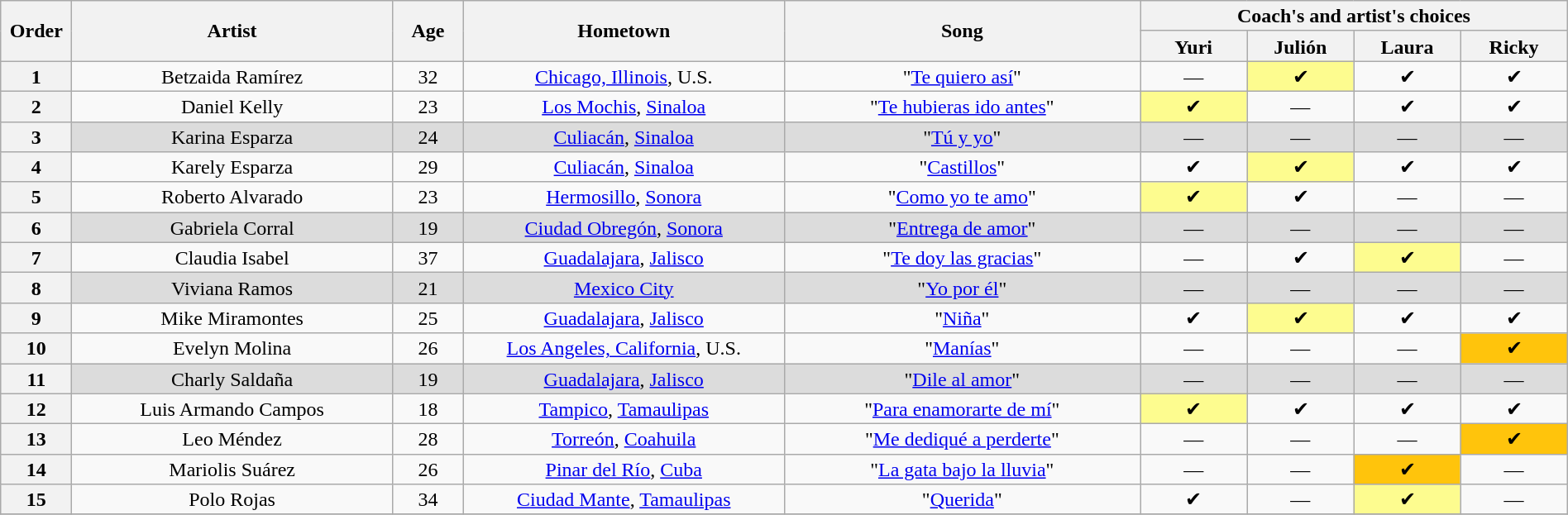<table class="wikitable" style="text-align:center; line-height:17px; width:100%">
<tr>
<th scope="col" rowspan="2" style="width:04%">Order</th>
<th scope="col" rowspan="2" style="width:18%">Artist</th>
<th scope="col" rowspan="2" style="width:04%">Age</th>
<th scope="col" rowspan="2" style="width:18%">Hometown</th>
<th scope="col" rowspan="2" style="width:20%">Song</th>
<th scope="col" colspan="4" style="width:24%">Coach's and artist's choices</th>
</tr>
<tr>
<th style="width:06%">Yuri</th>
<th style="width:06%">Julión</th>
<th style="width:06%">Laura</th>
<th style="width:06%">Ricky</th>
</tr>
<tr>
<th>1</th>
<td>Betzaida Ramírez</td>
<td>32</td>
<td><a href='#'>Chicago, Illinois</a>, U.S.</td>
<td>"<a href='#'>Te quiero así</a>"</td>
<td>—</td>
<td style="background:#fdfc8f">✔</td>
<td>✔</td>
<td>✔</td>
</tr>
<tr>
<th>2</th>
<td>Daniel Kelly</td>
<td>23</td>
<td><a href='#'>Los Mochis</a>, <a href='#'>Sinaloa</a></td>
<td>"<a href='#'>Te hubieras ido antes</a>"</td>
<td style="background:#fdfc8f">✔</td>
<td>—</td>
<td>✔</td>
<td>✔</td>
</tr>
<tr style="background:#dcdcdc;">
<th>3</th>
<td>Karina Esparza</td>
<td>24</td>
<td><a href='#'>Culiacán</a>, <a href='#'>Sinaloa</a></td>
<td>"<a href='#'>Tú y yo</a>"</td>
<td>—</td>
<td>—</td>
<td>—</td>
<td>—</td>
</tr>
<tr>
<th>4</th>
<td>Karely Esparza</td>
<td>29</td>
<td><a href='#'>Culiacán</a>, <a href='#'>Sinaloa</a></td>
<td>"<a href='#'>Castillos</a>"</td>
<td>✔</td>
<td style="background:#fdfc8f">✔</td>
<td>✔</td>
<td>✔</td>
</tr>
<tr>
<th>5</th>
<td>Roberto Alvarado</td>
<td>23</td>
<td><a href='#'>Hermosillo</a>, <a href='#'>Sonora</a></td>
<td>"<a href='#'>Como yo te amo</a>"</td>
<td style="background:#fdfc8f">✔</td>
<td>✔</td>
<td>—</td>
<td>—</td>
</tr>
<tr style="background:#dcdcdc;">
<th>6</th>
<td>Gabriela Corral</td>
<td>19</td>
<td><a href='#'>Ciudad Obregón</a>, <a href='#'>Sonora</a></td>
<td>"<a href='#'>Entrega de amor</a>"</td>
<td>—</td>
<td>—</td>
<td>—</td>
<td>—</td>
</tr>
<tr>
<th>7</th>
<td>Claudia Isabel</td>
<td>37</td>
<td><a href='#'>Guadalajara</a>, <a href='#'>Jalisco</a></td>
<td>"<a href='#'>Te doy las gracias</a>"</td>
<td>—</td>
<td>✔</td>
<td style="background:#fdfc8f">✔</td>
<td>—</td>
</tr>
<tr style="background:#dcdcdc;">
<th>8</th>
<td>Viviana Ramos</td>
<td>21</td>
<td><a href='#'>Mexico City</a></td>
<td>"<a href='#'>Yo por él</a>"</td>
<td>—</td>
<td>—</td>
<td>—</td>
<td>—</td>
</tr>
<tr>
<th>9</th>
<td>Mike Miramontes</td>
<td>25</td>
<td><a href='#'>Guadalajara</a>, <a href='#'>Jalisco</a></td>
<td>"<a href='#'>Niña</a>"</td>
<td>✔</td>
<td style="background:#fdfc8f">✔</td>
<td>✔</td>
<td>✔</td>
</tr>
<tr>
<th>10</th>
<td>Evelyn Molina</td>
<td>26</td>
<td><a href='#'>Los Angeles, California</a>, U.S.</td>
<td>"<a href='#'>Manías</a>"</td>
<td>—</td>
<td>—</td>
<td>—</td>
<td style="background:#ffc40c;">✔</td>
</tr>
<tr style="background:#dcdcdc;">
<th>11</th>
<td>Charly Saldaña</td>
<td>19</td>
<td><a href='#'>Guadalajara</a>, <a href='#'>Jalisco</a></td>
<td>"<a href='#'>Dile al amor</a>"</td>
<td>—</td>
<td>—</td>
<td>—</td>
<td>—</td>
</tr>
<tr>
<th>12</th>
<td>Luis Armando Campos</td>
<td>18</td>
<td><a href='#'>Tampico</a>, <a href='#'>Tamaulipas</a></td>
<td>"<a href='#'>Para enamorarte de mí</a>"</td>
<td style="background:#fdfc8f">✔</td>
<td>✔</td>
<td>✔</td>
<td>✔</td>
</tr>
<tr>
<th>13</th>
<td>Leo Méndez</td>
<td>28</td>
<td><a href='#'>Torreón</a>, <a href='#'>Coahuila</a></td>
<td>"<a href='#'>Me dediqué a perderte</a>"</td>
<td>—</td>
<td>—</td>
<td>—</td>
<td style="background:#ffc40c;">✔</td>
</tr>
<tr>
<th>14</th>
<td>Mariolis Suárez</td>
<td>26</td>
<td><a href='#'>Pinar del Río</a>, <a href='#'>Cuba</a></td>
<td>"<a href='#'>La gata bajo la lluvia</a>"</td>
<td>—</td>
<td>—</td>
<td style="background:#ffc40c;">✔</td>
<td>—</td>
</tr>
<tr>
<th>15</th>
<td><span>Polo Rojas</span></td>
<td>34</td>
<td><a href='#'>Ciudad Mante</a>, <a href='#'>Tamaulipas</a></td>
<td>"<a href='#'>Querida</a>"</td>
<td>✔</td>
<td>—</td>
<td style="background:#fdfc8f">✔</td>
<td>—</td>
</tr>
<tr>
</tr>
</table>
